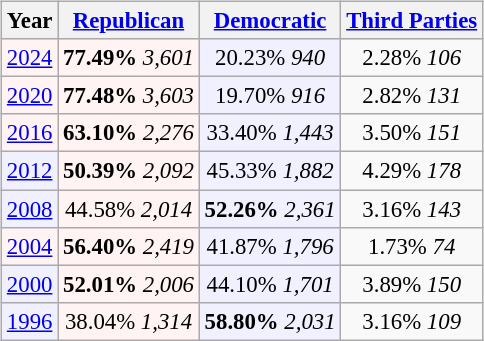<table class="wikitable" style="float:right; font-size:95%;">
<tr bgcolor=lightgrey>
<th>Year</th>
<th><a href='#'>Republican</a></th>
<th><a href='#'>Democratic</a></th>
<th><a href='#'>Third Parties</a></th>
</tr>
<tr>
<td align="center" bgcolor="#fff3f3"><a href='#'>2024</a></td>
<td align="center" bgcolor="#fff3f3"><strong>77.49%</strong> <em>3,601</em></td>
<td align="center" bgcolor="#f0f0ff">20.23% <em>940</em></td>
<td align="center">2.28% <em>106</em></td>
</tr>
<tr>
<td align="center" bgcolor="#fff3f3"><a href='#'>2020</a></td>
<td align="center" bgcolor="#fff3f3"><strong>77.48%</strong> <em>3,603</em></td>
<td align="center" bgcolor="#f0f0ff">19.70% <em>916</em></td>
<td align="center">2.82% <em>131</em></td>
</tr>
<tr>
<td align="center" bgcolor="#fff3f3"><a href='#'>2016</a></td>
<td align="center" bgcolor="#fff3f3"><strong>63.10%</strong> <em>2,276</em></td>
<td align="center" bgcolor="#f0f0ff">33.40% <em>1,443</em></td>
<td align="center">3.50% <em>151</em></td>
</tr>
<tr>
<td align="center" bgcolor="#f0f0ff"><a href='#'>2012</a></td>
<td align="center" bgcolor="#fff3f3"><strong>50.39%</strong> <em>2,092</em></td>
<td align="center" bgcolor="#f0f0ff">45.33% <em>1,882</em></td>
<td align="center">4.29% <em>178</em></td>
</tr>
<tr>
<td align="center" bgcolor="#f0f0ff"><a href='#'>2008</a></td>
<td align="center" bgcolor="#fff3f3">44.58% <em>2,014</em></td>
<td align="center" bgcolor="#f0f0ff"><strong>52.26%</strong> <em>2,361</em></td>
<td align="center">3.16% <em>143</em></td>
</tr>
<tr>
<td align="center" bgcolor="#fff3f3"><a href='#'>2004</a></td>
<td align="center" bgcolor="#fff3f3"><strong>56.40%</strong> <em>2,419</em></td>
<td align="center" bgcolor="#f0f0ff">41.87% <em>1,796</em></td>
<td align="center">1.73% <em>74</em></td>
</tr>
<tr>
<td align="center" bgcolor="#f0f0ff"><a href='#'>2000</a></td>
<td align="center" bgcolor="#fff3f3"><strong>52.01%</strong> <em>2,006</em></td>
<td align="center" bgcolor="#f0f0ff">44.10% <em>1,701</em></td>
<td align="center">3.89% <em>150</em></td>
</tr>
<tr>
<td align="center" bgcolor="#f0f0ff"><a href='#'>1996</a></td>
<td align="center" bgcolor="#fff3f3">38.04% <em>1,314</em></td>
<td align="center" bgcolor="#f0f0ff"><strong>58.80%</strong> <em>2,031</em></td>
<td align="center">3.16% <em>109</em></td>
</tr>
</table>
